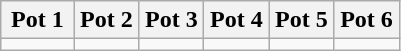<table class="wikitable">
<tr>
<th scope="col" style="width:18%;">Pot 1</th>
<th scope="col" style="width:16%;">Pot 2</th>
<th scope="col" style="width:16%;">Pot 3</th>
<th scope="col" style="width:16%;">Pot 4</th>
<th scope="col" style="width:16%;">Pot 5</th>
<th scope="col" style="width:16%;">Pot 6</th>
</tr>
<tr>
<td></td>
<td></td>
<td></td>
<td></td>
<td></td>
<td></td>
</tr>
</table>
